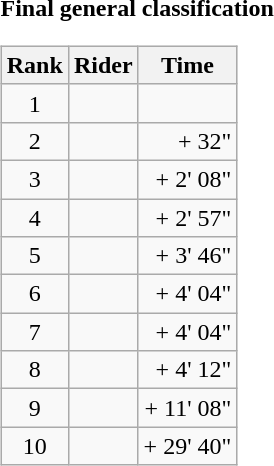<table>
<tr>
<td><strong>Final general classification</strong><br><table class="wikitable">
<tr>
<th scope="col">Rank</th>
<th scope="col">Rider</th>
<th scope="col">Time</th>
</tr>
<tr>
<td style="text-align:center;">1</td>
<td></td>
<td style="text-align:right;"></td>
</tr>
<tr>
<td style="text-align:center;">2</td>
<td></td>
<td style="text-align:right;">+ 32"</td>
</tr>
<tr>
<td style="text-align:center;">3</td>
<td></td>
<td style="text-align:right;">+ 2' 08"</td>
</tr>
<tr>
<td style="text-align:center;">4</td>
<td></td>
<td style="text-align:right;">+ 2' 57"</td>
</tr>
<tr>
<td style="text-align:center;">5</td>
<td></td>
<td style="text-align:right;">+ 3' 46"</td>
</tr>
<tr>
<td style="text-align:center;">6</td>
<td></td>
<td style="text-align:right;">+ 4' 04"</td>
</tr>
<tr>
<td style="text-align:center;">7</td>
<td></td>
<td style="text-align:right;">+ 4' 04"</td>
</tr>
<tr>
<td style="text-align:center;">8</td>
<td></td>
<td style="text-align:right;">+ 4' 12"</td>
</tr>
<tr>
<td style="text-align:center;">9</td>
<td></td>
<td style="text-align:right;">+ 11' 08"</td>
</tr>
<tr>
<td style="text-align:center;">10</td>
<td></td>
<td style="text-align:right;">+ 29' 40"</td>
</tr>
</table>
</td>
</tr>
</table>
